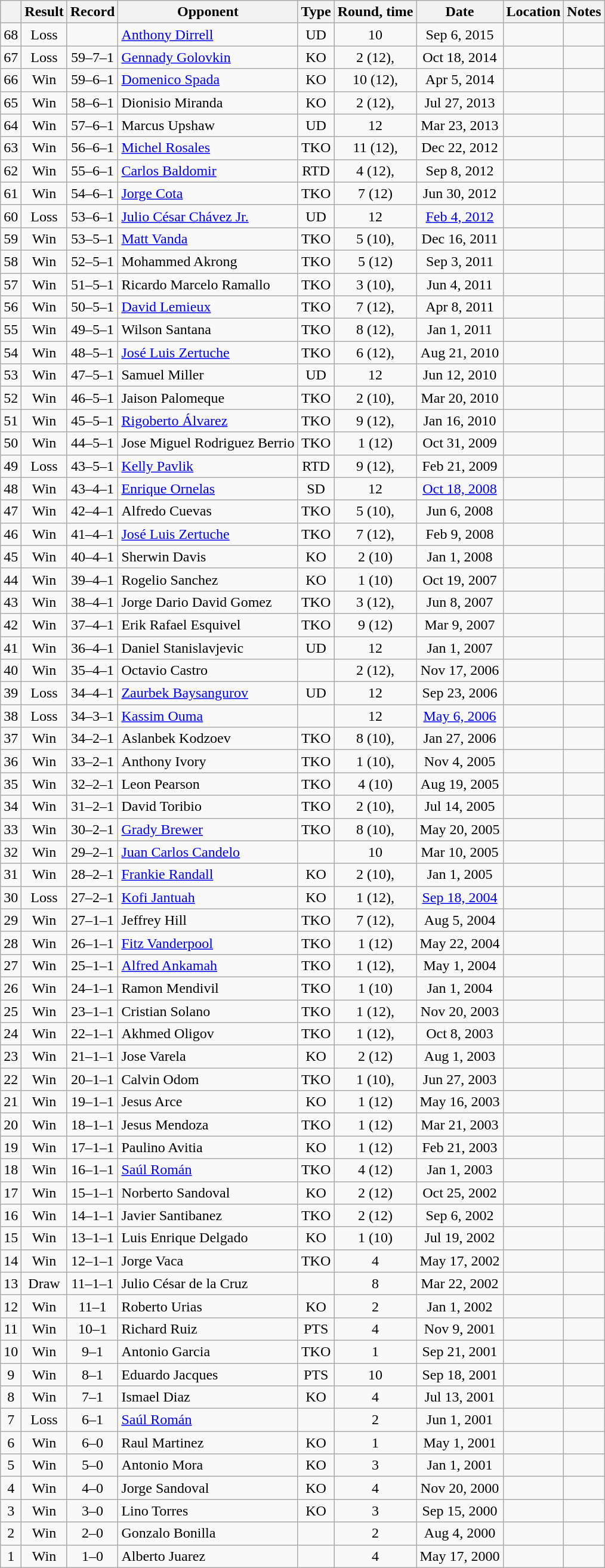<table class="wikitable" style="text-align:center">
<tr>
<th></th>
<th>Result</th>
<th>Record</th>
<th>Opponent</th>
<th>Type</th>
<th>Round, time</th>
<th>Date</th>
<th>Location</th>
<th>Notes</th>
</tr>
<tr>
<td>68</td>
<td>Loss</td>
<td></td>
<td style="text-align:left;"><a href='#'>Anthony Dirrell</a></td>
<td>UD</td>
<td>10</td>
<td>Sep 6, 2015</td>
<td style="text-align:left;"></td>
<td></td>
</tr>
<tr>
<td>67</td>
<td>Loss</td>
<td>59–7–1</td>
<td style="text-align:left;"><a href='#'>Gennady Golovkin</a></td>
<td>KO</td>
<td>2 (12), </td>
<td>Oct 18, 2014</td>
<td style="text-align:left;"></td>
<td style="text-align:left;"></td>
</tr>
<tr>
<td>66</td>
<td>Win</td>
<td>59–6–1</td>
<td style="text-align:left;"><a href='#'>Domenico Spada</a></td>
<td>KO</td>
<td>10 (12), </td>
<td>Apr 5, 2014</td>
<td style="text-align:left;"></td>
<td style="text-align:left;"></td>
</tr>
<tr>
<td>65</td>
<td>Win</td>
<td>58–6–1</td>
<td style="text-align:left;">Dionisio Miranda</td>
<td>KO</td>
<td>2 (12), </td>
<td>Jul 27, 2013</td>
<td style="text-align:left;"></td>
<td></td>
</tr>
<tr>
<td>64</td>
<td>Win</td>
<td>57–6–1</td>
<td style="text-align:left;">Marcus Upshaw</td>
<td>UD</td>
<td>12</td>
<td>Mar 23, 2013</td>
<td style="text-align:left;"></td>
<td></td>
</tr>
<tr>
<td>63</td>
<td>Win</td>
<td>56–6–1</td>
<td style="text-align:left;"><a href='#'>Michel Rosales</a></td>
<td>TKO</td>
<td>11 (12), </td>
<td>Dec 22, 2012</td>
<td style="text-align:left;"></td>
<td style="text-align:left;"></td>
</tr>
<tr>
<td>62</td>
<td>Win</td>
<td>55–6–1</td>
<td style="text-align:left;"><a href='#'>Carlos Baldomir</a></td>
<td>RTD</td>
<td>4 (12), </td>
<td>Sep 8, 2012</td>
<td style="text-align:left;"></td>
<td style="text-align:left;"></td>
</tr>
<tr>
<td>61</td>
<td>Win</td>
<td>54–6–1</td>
<td style="text-align:left;"><a href='#'>Jorge Cota</a></td>
<td>TKO</td>
<td>7 (12)</td>
<td>Jun 30, 2012</td>
<td style="text-align:left;"></td>
<td style="text-align:left;"></td>
</tr>
<tr>
<td>60</td>
<td>Loss</td>
<td>53–6–1</td>
<td style="text-align:left;"><a href='#'>Julio César Chávez Jr.</a></td>
<td>UD</td>
<td>12</td>
<td><a href='#'>Feb 4, 2012</a></td>
<td style="text-align:left;"></td>
<td style="text-align:left;"></td>
</tr>
<tr>
<td>59</td>
<td>Win</td>
<td>53–5–1</td>
<td style="text-align:left;"><a href='#'>Matt Vanda</a></td>
<td>TKO</td>
<td>5 (10), </td>
<td>Dec 16, 2011</td>
<td style="text-align:left;"></td>
<td></td>
</tr>
<tr>
<td>58</td>
<td>Win</td>
<td>52–5–1</td>
<td style="text-align:left;">Mohammed Akrong</td>
<td>TKO</td>
<td>5 (12)</td>
<td>Sep 3, 2011</td>
<td style="text-align:left;"></td>
<td style="text-align:left;"></td>
</tr>
<tr>
<td>57</td>
<td>Win</td>
<td>51–5–1</td>
<td style="text-align:left;">Ricardo Marcelo Ramallo</td>
<td>TKO</td>
<td>3 (10), </td>
<td>Jun 4, 2011</td>
<td style="text-align:left;"></td>
<td></td>
</tr>
<tr>
<td>56</td>
<td>Win</td>
<td>50–5–1</td>
<td style="text-align:left;"><a href='#'>David Lemieux</a></td>
<td>TKO</td>
<td>7 (12), </td>
<td>Apr 8, 2011</td>
<td style="text-align:left;"></td>
<td></td>
</tr>
<tr>
<td>55</td>
<td>Win</td>
<td>49–5–1</td>
<td style="text-align:left;">Wilson Santana</td>
<td>TKO</td>
<td>8 (12), </td>
<td>Jan 1, 2011</td>
<td style="text-align:left;"></td>
<td style="text-align:left;"></td>
</tr>
<tr>
<td>54</td>
<td>Win</td>
<td>48–5–1</td>
<td style="text-align:left;"><a href='#'>José Luis Zertuche</a></td>
<td>TKO</td>
<td>6 (12), </td>
<td>Aug 21, 2010</td>
<td style="text-align:left;"></td>
<td style="text-align:left;"></td>
</tr>
<tr>
<td>53</td>
<td>Win</td>
<td>47–5–1</td>
<td style="text-align:left;">Samuel Miller</td>
<td>UD</td>
<td>12</td>
<td>Jun 12, 2010</td>
<td style="text-align:left;"></td>
<td style="text-align:left;"></td>
</tr>
<tr>
<td>52</td>
<td>Win</td>
<td>46–5–1</td>
<td style="text-align:left;">Jaison Palomeque</td>
<td>TKO</td>
<td>2 (10), </td>
<td>Mar 20, 2010</td>
<td style="text-align:left;"></td>
<td></td>
</tr>
<tr>
<td>51</td>
<td>Win</td>
<td>45–5–1</td>
<td style="text-align:left;"><a href='#'>Rigoberto Álvarez</a></td>
<td>TKO</td>
<td>9 (12), </td>
<td>Jan 16, 2010</td>
<td style="text-align:left;"></td>
<td style="text-align:left;"></td>
</tr>
<tr>
<td>50</td>
<td>Win</td>
<td>44–5–1</td>
<td style="text-align:left;">Jose Miguel Rodriguez Berrio</td>
<td>TKO</td>
<td>1 (12)</td>
<td>Oct 31, 2009</td>
<td style="text-align:left;"></td>
<td style="text-align:left;"></td>
</tr>
<tr>
<td>49</td>
<td>Loss</td>
<td>43–5–1</td>
<td style="text-align:left;"><a href='#'>Kelly Pavlik</a></td>
<td>RTD</td>
<td>9 (12), </td>
<td>Feb 21, 2009</td>
<td style="text-align:left;"></td>
<td style="text-align:left;"></td>
</tr>
<tr>
<td>48</td>
<td>Win</td>
<td>43–4–1</td>
<td style="text-align:left;"><a href='#'>Enrique Ornelas</a></td>
<td>SD</td>
<td>12</td>
<td><a href='#'>Oct 18, 2008</a></td>
<td style="text-align:left;"></td>
<td></td>
</tr>
<tr>
<td>47</td>
<td>Win</td>
<td>42–4–1</td>
<td style="text-align:left;">Alfredo Cuevas</td>
<td>TKO</td>
<td>5 (10), </td>
<td>Jun 6, 2008</td>
<td style="text-align:left;"></td>
<td></td>
</tr>
<tr>
<td>46</td>
<td>Win</td>
<td>41–4–1</td>
<td style="text-align:left;"><a href='#'>José Luis Zertuche</a></td>
<td>TKO</td>
<td>7 (12), </td>
<td>Feb 9, 2008</td>
<td style="text-align:left;"></td>
<td style="text-align:left;"></td>
</tr>
<tr>
<td>45</td>
<td>Win</td>
<td>40–4–1</td>
<td style="text-align:left;">Sherwin Davis</td>
<td>KO</td>
<td>2 (10)</td>
<td>Jan 1, 2008</td>
<td style="text-align:left;"></td>
<td></td>
</tr>
<tr>
<td>44</td>
<td>Win</td>
<td>39–4–1</td>
<td style="text-align:left;">Rogelio Sanchez</td>
<td>KO</td>
<td>1 (10)</td>
<td>Oct 19, 2007</td>
<td style="text-align:left;"></td>
<td></td>
</tr>
<tr>
<td>43</td>
<td>Win</td>
<td>38–4–1</td>
<td style="text-align:left;">Jorge Dario David Gomez</td>
<td>TKO</td>
<td>3 (12), </td>
<td>Jun 8, 2007</td>
<td style="text-align:left;"></td>
<td style="text-align:left;"></td>
</tr>
<tr>
<td>42</td>
<td>Win</td>
<td>37–4–1</td>
<td style="text-align:left;">Erik Rafael Esquivel</td>
<td>TKO</td>
<td>9 (12)</td>
<td>Mar 9, 2007</td>
<td style="text-align:left;"></td>
<td style="text-align:left;"></td>
</tr>
<tr>
<td>41</td>
<td>Win</td>
<td>36–4–1</td>
<td style="text-align:left;">Daniel Stanislavjevic</td>
<td>UD</td>
<td>12</td>
<td>Jan 1, 2007</td>
<td style="text-align:left;"></td>
<td style="text-align:left;"></td>
</tr>
<tr>
<td>40</td>
<td>Win</td>
<td>35–4–1</td>
<td style="text-align:left;">Octavio Castro</td>
<td></td>
<td>2 (12), </td>
<td>Nov 17, 2006</td>
<td style="text-align:left;"></td>
<td></td>
</tr>
<tr>
<td>39</td>
<td>Loss</td>
<td>34–4–1</td>
<td style="text-align:left;"><a href='#'>Zaurbek Baysangurov</a></td>
<td>UD</td>
<td>12</td>
<td>Sep 23, 2006</td>
<td style="text-align:left;"></td>
<td style="text-align:left;"></td>
</tr>
<tr>
<td>38</td>
<td>Loss</td>
<td>34–3–1</td>
<td style="text-align:left;"><a href='#'>Kassim Ouma</a></td>
<td></td>
<td>12</td>
<td><a href='#'>May 6, 2006</a></td>
<td style="text-align:left;"></td>
<td style="text-align:left;"></td>
</tr>
<tr>
<td>37</td>
<td>Win</td>
<td>34–2–1</td>
<td style="text-align:left;">Aslanbek Kodzoev</td>
<td>TKO</td>
<td>8 (10), </td>
<td>Jan 27, 2006</td>
<td style="text-align:left;"></td>
<td></td>
</tr>
<tr>
<td>36</td>
<td>Win</td>
<td>33–2–1</td>
<td style="text-align:left;">Anthony Ivory</td>
<td>TKO</td>
<td>1 (10), </td>
<td>Nov 4, 2005</td>
<td style="text-align:left;"></td>
<td></td>
</tr>
<tr>
<td>35</td>
<td>Win</td>
<td>32–2–1</td>
<td style="text-align:left;">Leon Pearson</td>
<td>TKO</td>
<td>4 (10)</td>
<td>Aug 19, 2005</td>
<td style="text-align:left;"></td>
<td></td>
</tr>
<tr>
<td>34</td>
<td>Win</td>
<td>31–2–1</td>
<td style="text-align:left;">David Toribio</td>
<td>TKO</td>
<td>2 (10), </td>
<td>Jul 14, 2005</td>
<td style="text-align:left;"></td>
<td></td>
</tr>
<tr>
<td>33</td>
<td>Win</td>
<td>30–2–1</td>
<td style="text-align:left;"><a href='#'>Grady Brewer</a></td>
<td>TKO</td>
<td>8 (10), </td>
<td>May 20, 2005</td>
<td style="text-align:left;"></td>
<td></td>
</tr>
<tr>
<td>32</td>
<td>Win</td>
<td>29–2–1</td>
<td style="text-align:left;"><a href='#'>Juan Carlos Candelo</a></td>
<td></td>
<td>10</td>
<td>Mar 10, 2005</td>
<td style="text-align:left;"></td>
<td></td>
</tr>
<tr>
<td>31</td>
<td>Win</td>
<td>28–2–1</td>
<td style="text-align:left;"><a href='#'>Frankie Randall</a></td>
<td>KO</td>
<td>2 (10), </td>
<td>Jan 1, 2005</td>
<td style="text-align:left;"></td>
<td></td>
</tr>
<tr>
<td>30</td>
<td>Loss</td>
<td>27–2–1</td>
<td style="text-align:left;"><a href='#'>Kofi Jantuah</a></td>
<td>KO</td>
<td>1 (12), </td>
<td><a href='#'>Sep 18, 2004</a></td>
<td style="text-align:left;"></td>
<td style="text-align:left;"></td>
</tr>
<tr>
<td>29</td>
<td>Win</td>
<td>27–1–1</td>
<td style="text-align:left;">Jeffrey Hill</td>
<td>TKO</td>
<td>7 (12), </td>
<td>Aug 5, 2004</td>
<td style="text-align:left;"></td>
<td style="text-align:left;"></td>
</tr>
<tr>
<td>28</td>
<td>Win</td>
<td>26–1–1</td>
<td style="text-align:left;"><a href='#'>Fitz Vanderpool</a></td>
<td>TKO</td>
<td>1 (12)</td>
<td>May 22, 2004</td>
<td style="text-align:left;"></td>
<td style="text-align:left;"></td>
</tr>
<tr>
<td>27</td>
<td>Win</td>
<td>25–1–1</td>
<td style="text-align:left;"><a href='#'>Alfred Ankamah</a></td>
<td>TKO</td>
<td>1 (12), </td>
<td>May 1, 2004</td>
<td style="text-align:left;"></td>
<td style="text-align:left;"></td>
</tr>
<tr>
<td>26</td>
<td>Win</td>
<td>24–1–1</td>
<td style="text-align:left;">Ramon Mendivil</td>
<td>TKO</td>
<td>1 (10)</td>
<td>Jan 1, 2004</td>
<td style="text-align:left;"></td>
<td></td>
</tr>
<tr>
<td>25</td>
<td>Win</td>
<td>23–1–1</td>
<td style="text-align:left;">Cristian Solano</td>
<td>TKO</td>
<td>1 (12), </td>
<td>Nov 20, 2003</td>
<td style="text-align:left;"></td>
<td style="text-align:left;"></td>
</tr>
<tr>
<td>24</td>
<td>Win</td>
<td>22–1–1</td>
<td style="text-align:left;">Akhmed Oligov</td>
<td>TKO</td>
<td>1 (12), </td>
<td>Oct 8, 2003</td>
<td style="text-align:left;"></td>
<td style="text-align:left;"></td>
</tr>
<tr>
<td>23</td>
<td>Win</td>
<td>21–1–1</td>
<td style="text-align:left;">Jose Varela</td>
<td>KO</td>
<td>2 (12)</td>
<td>Aug 1, 2003</td>
<td style="text-align:left;"></td>
<td style="text-align:left;"></td>
</tr>
<tr>
<td>22</td>
<td>Win</td>
<td>20–1–1</td>
<td style="text-align:left;">Calvin Odom</td>
<td>TKO</td>
<td>1 (10), </td>
<td>Jun 27, 2003</td>
<td style="text-align:left;"></td>
<td></td>
</tr>
<tr>
<td>21</td>
<td>Win</td>
<td>19–1–1</td>
<td style="text-align:left;">Jesus Arce</td>
<td>KO</td>
<td>1 (12)</td>
<td>May 16, 2003</td>
<td style="text-align:left;"></td>
<td style="text-align:left;"></td>
</tr>
<tr>
<td>20</td>
<td>Win</td>
<td>18–1–1</td>
<td style="text-align:left;">Jesus Mendoza</td>
<td>TKO</td>
<td>1 (12)</td>
<td>Mar 21, 2003</td>
<td style="text-align:left;"></td>
<td style="text-align:left;"></td>
</tr>
<tr>
<td>19</td>
<td>Win</td>
<td>17–1–1</td>
<td style="text-align:left;">Paulino Avitia</td>
<td>KO</td>
<td>1 (12)</td>
<td>Feb 21, 2003</td>
<td style="text-align:left;"></td>
<td style="text-align:left;"></td>
</tr>
<tr>
<td>18</td>
<td>Win</td>
<td>16–1–1</td>
<td style="text-align:left;"><a href='#'>Saúl Román</a></td>
<td>TKO</td>
<td>4 (12)</td>
<td>Jan 1, 2003</td>
<td style="text-align:left;"></td>
<td style="text-align:left;"></td>
</tr>
<tr>
<td>17</td>
<td>Win</td>
<td>15–1–1</td>
<td style="text-align:left;">Norberto Sandoval</td>
<td>KO</td>
<td>2 (12)</td>
<td>Oct 25, 2002</td>
<td style="text-align:left;"></td>
<td style="text-align:left;"></td>
</tr>
<tr>
<td>16</td>
<td>Win</td>
<td>14–1–1</td>
<td style="text-align:left;">Javier Santibanez</td>
<td>TKO</td>
<td>2 (12)</td>
<td>Sep 6, 2002</td>
<td style="text-align:left;"></td>
<td style="text-align:left;"></td>
</tr>
<tr>
<td>15</td>
<td>Win</td>
<td>13–1–1</td>
<td style="text-align:left;">Luis Enrique Delgado</td>
<td>KO</td>
<td>1 (10)</td>
<td>Jul 19, 2002</td>
<td style="text-align:left;"></td>
<td style="text-align:left;"></td>
</tr>
<tr>
<td>14</td>
<td>Win</td>
<td>12–1–1</td>
<td style="text-align:left;">Jorge Vaca</td>
<td>TKO</td>
<td>4</td>
<td>May 17, 2002</td>
<td style="text-align:left;"></td>
<td></td>
</tr>
<tr>
<td>13</td>
<td>Draw</td>
<td>11–1–1</td>
<td style="text-align:left;">Julio César de la Cruz</td>
<td></td>
<td>8</td>
<td>Mar 22, 2002</td>
<td style="text-align:left;"></td>
<td></td>
</tr>
<tr>
<td>12</td>
<td>Win</td>
<td>11–1</td>
<td style="text-align:left;">Roberto Urias</td>
<td>KO</td>
<td>2</td>
<td>Jan 1, 2002</td>
<td style="text-align:left;"></td>
<td></td>
</tr>
<tr>
<td>11</td>
<td>Win</td>
<td>10–1</td>
<td style="text-align:left;">Richard Ruiz</td>
<td>PTS</td>
<td>4</td>
<td>Nov 9, 2001</td>
<td style="text-align:left;"></td>
<td></td>
</tr>
<tr>
<td>10</td>
<td>Win</td>
<td>9–1</td>
<td style="text-align:left;">Antonio Garcia</td>
<td>TKO</td>
<td>1</td>
<td>Sep 21, 2001</td>
<td style="text-align:left;"></td>
<td></td>
</tr>
<tr>
<td>9</td>
<td>Win</td>
<td>8–1</td>
<td style="text-align:left;">Eduardo Jacques</td>
<td>PTS</td>
<td>10</td>
<td>Sep 18, 2001</td>
<td style="text-align:left;"></td>
<td></td>
</tr>
<tr>
<td>8</td>
<td>Win</td>
<td>7–1</td>
<td style="text-align:left;">Ismael Diaz</td>
<td>KO</td>
<td>4</td>
<td>Jul 13, 2001</td>
<td style="text-align:left;"></td>
<td></td>
</tr>
<tr>
<td>7</td>
<td>Loss</td>
<td>6–1</td>
<td style="text-align:left;"><a href='#'>Saúl Román</a></td>
<td></td>
<td>2</td>
<td>Jun 1, 2001</td>
<td style="text-align:left;"></td>
<td></td>
</tr>
<tr>
<td>6</td>
<td>Win</td>
<td>6–0</td>
<td style="text-align:left;">Raul Martinez</td>
<td>KO</td>
<td>1</td>
<td>May 1, 2001</td>
<td style="text-align:left;"></td>
<td></td>
</tr>
<tr>
<td>5</td>
<td>Win</td>
<td>5–0</td>
<td style="text-align:left;">Antonio Mora</td>
<td>KO</td>
<td>3</td>
<td>Jan 1, 2001</td>
<td style="text-align:left;"></td>
<td></td>
</tr>
<tr>
<td>4</td>
<td>Win</td>
<td>4–0</td>
<td style="text-align:left;">Jorge Sandoval</td>
<td>KO</td>
<td>4</td>
<td>Nov 20, 2000</td>
<td style="text-align:left;"></td>
<td></td>
</tr>
<tr>
<td>3</td>
<td>Win</td>
<td>3–0</td>
<td style="text-align:left;">Lino Torres</td>
<td>KO</td>
<td>3</td>
<td>Sep 15, 2000</td>
<td style="text-align:left;"></td>
<td></td>
</tr>
<tr>
<td>2</td>
<td>Win</td>
<td>2–0</td>
<td style="text-align:left;">Gonzalo Bonilla</td>
<td></td>
<td>2</td>
<td>Aug 4, 2000</td>
<td style="text-align:left;"></td>
<td></td>
</tr>
<tr>
<td>1</td>
<td>Win</td>
<td>1–0</td>
<td style="text-align:left;">Alberto Juarez</td>
<td></td>
<td>4</td>
<td>May 17, 2000</td>
<td style="text-align:left;"></td>
<td></td>
</tr>
</table>
